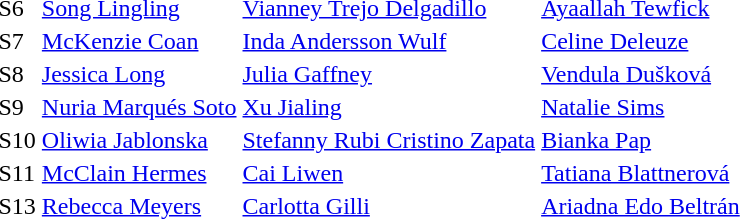<table>
<tr>
<td>S6</td>
<td><a href='#'>Song Lingling</a><br></td>
<td><a href='#'>Vianney Trejo Delgadillo</a><br></td>
<td><a href='#'>Ayaallah Tewfick</a><br></td>
</tr>
<tr>
<td>S7</td>
<td><a href='#'>McKenzie Coan</a><br></td>
<td><a href='#'>Inda Andersson Wulf</a><br></td>
<td><a href='#'>Celine Deleuze</a><br></td>
</tr>
<tr>
<td>S8</td>
<td><a href='#'>Jessica Long</a><br></td>
<td><a href='#'>Julia Gaffney</a><br></td>
<td><a href='#'>Vendula Dušková</a><br></td>
</tr>
<tr>
<td>S9</td>
<td><a href='#'>Nuria Marqués Soto</a><br></td>
<td><a href='#'>Xu Jialing</a><br></td>
<td><a href='#'>Natalie Sims</a><br></td>
</tr>
<tr>
<td>S10</td>
<td><a href='#'>Oliwia Jablonska</a><br></td>
<td><a href='#'>Stefanny Rubi Cristino Zapata</a><br></td>
<td><a href='#'>Bianka Pap</a><br></td>
</tr>
<tr>
<td>S11</td>
<td><a href='#'>McClain Hermes</a><br></td>
<td><a href='#'>Cai Liwen</a><br></td>
<td><a href='#'>Tatiana Blattnerová</a><br></td>
</tr>
<tr>
<td>S13</td>
<td><a href='#'>Rebecca Meyers</a><br></td>
<td><a href='#'>Carlotta Gilli</a><br></td>
<td><a href='#'>Ariadna Edo Beltrán</a><br></td>
</tr>
</table>
